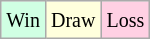<table class="wikitable">
<tr>
<td style="background-color: #d0ffe3;"><small>Win</small></td>
<td style="background-color: #ffffdd;"><small>Draw</small></td>
<td style="background-color: #ffd0e3;"><small>Loss</small></td>
</tr>
</table>
